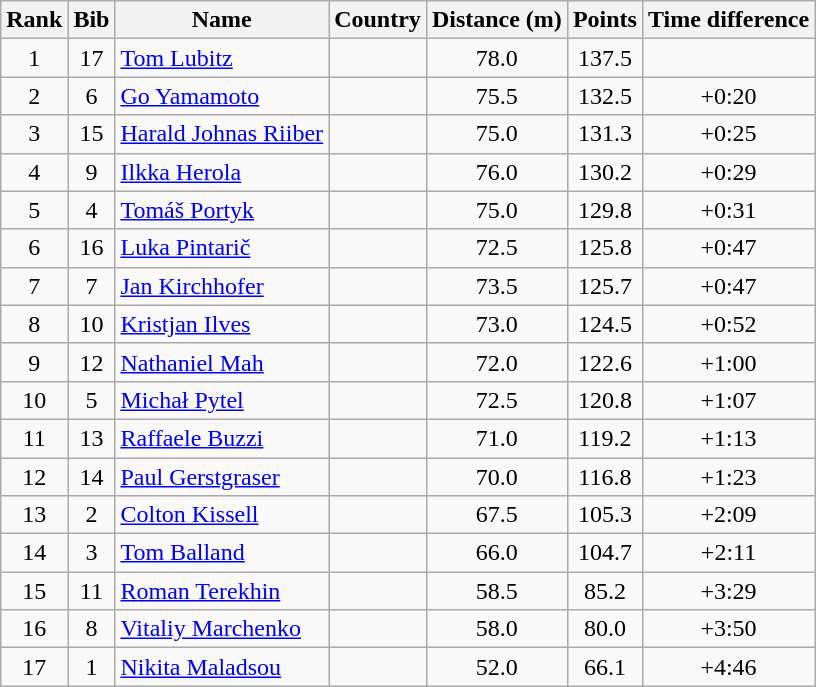<table class="wikitable sortable" style="text-align:center">
<tr>
<th>Rank</th>
<th>Bib</th>
<th>Name</th>
<th>Country</th>
<th>Distance (m)</th>
<th>Points</th>
<th>Time difference</th>
</tr>
<tr>
<td>1</td>
<td>17</td>
<td align=left><a href='#'>Tom Lubitz</a></td>
<td align=left></td>
<td>78.0</td>
<td>137.5</td>
<td></td>
</tr>
<tr>
<td>2</td>
<td>6</td>
<td align=left><a href='#'>Go Yamamoto</a></td>
<td align=left></td>
<td>75.5</td>
<td>132.5</td>
<td>+0:20</td>
</tr>
<tr>
<td>3</td>
<td>15</td>
<td align=left><a href='#'>Harald Johnas Riiber</a></td>
<td align=left></td>
<td>75.0</td>
<td>131.3</td>
<td>+0:25</td>
</tr>
<tr>
<td>4</td>
<td>9</td>
<td align=left><a href='#'>Ilkka Herola</a></td>
<td align=left></td>
<td>76.0</td>
<td>130.2</td>
<td>+0:29</td>
</tr>
<tr>
<td>5</td>
<td>4</td>
<td align=left><a href='#'>Tomáš Portyk</a></td>
<td align=left></td>
<td>75.0</td>
<td>129.8</td>
<td>+0:31</td>
</tr>
<tr>
<td>6</td>
<td>16</td>
<td align=left><a href='#'>Luka Pintarič</a></td>
<td align=left></td>
<td>72.5</td>
<td>125.8</td>
<td>+0:47</td>
</tr>
<tr>
<td>7</td>
<td>7</td>
<td align=left><a href='#'>Jan Kirchhofer</a></td>
<td align=left></td>
<td>73.5</td>
<td>125.7</td>
<td>+0:47</td>
</tr>
<tr>
<td>8</td>
<td>10</td>
<td align=left><a href='#'>Kristjan Ilves</a></td>
<td align=left></td>
<td>73.0</td>
<td>124.5</td>
<td>+0:52</td>
</tr>
<tr>
<td>9</td>
<td>12</td>
<td align=left><a href='#'>Nathaniel Mah</a></td>
<td align=left></td>
<td>72.0</td>
<td>122.6</td>
<td>+1:00</td>
</tr>
<tr>
<td>10</td>
<td>5</td>
<td align=left><a href='#'>Michał Pytel</a></td>
<td align=left></td>
<td>72.5</td>
<td>120.8</td>
<td>+1:07</td>
</tr>
<tr>
<td>11</td>
<td>13</td>
<td align=left><a href='#'>Raffaele Buzzi</a></td>
<td align=left></td>
<td>71.0</td>
<td>119.2</td>
<td>+1:13</td>
</tr>
<tr>
<td>12</td>
<td>14</td>
<td align=left><a href='#'>Paul Gerstgraser</a></td>
<td align=left></td>
<td>70.0</td>
<td>116.8</td>
<td>+1:23</td>
</tr>
<tr>
<td>13</td>
<td>2</td>
<td align=left><a href='#'>Colton Kissell</a></td>
<td align=left></td>
<td>67.5</td>
<td>105.3</td>
<td>+2:09</td>
</tr>
<tr>
<td>14</td>
<td>3</td>
<td align=left><a href='#'>Tom Balland</a></td>
<td align=left></td>
<td>66.0</td>
<td>104.7</td>
<td>+2:11</td>
</tr>
<tr>
<td>15</td>
<td>11</td>
<td align=left><a href='#'>Roman Terekhin</a></td>
<td align=left></td>
<td>58.5</td>
<td>85.2</td>
<td>+3:29</td>
</tr>
<tr>
<td>16</td>
<td>8</td>
<td align=left><a href='#'>Vitaliy Marchenko</a></td>
<td align=left></td>
<td>58.0</td>
<td>80.0</td>
<td>+3:50</td>
</tr>
<tr>
<td>17</td>
<td>1</td>
<td align=left><a href='#'>Nikita Maladsou</a></td>
<td align=left></td>
<td>52.0</td>
<td>66.1</td>
<td>+4:46</td>
</tr>
</table>
